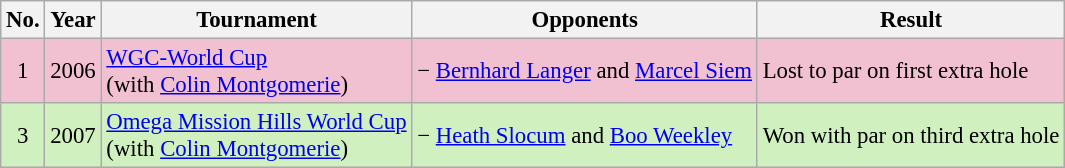<table class="wikitable" style="font-size:95%;">
<tr>
<th>No.</th>
<th>Year</th>
<th>Tournament</th>
<th>Opponents</th>
<th>Result</th>
</tr>
<tr style="background:#F2C1D1;">
<td align=center>1</td>
<td>2006</td>
<td><a href='#'>WGC-World Cup</a><br>(with  <a href='#'>Colin Montgomerie</a>)</td>
<td> − <a href='#'>Bernhard Langer</a> and <a href='#'>Marcel Siem</a></td>
<td>Lost to par on first extra hole</td>
</tr>
<tr style="background:#D0F0C0;">
<td align=center>3</td>
<td>2007</td>
<td><a href='#'>Omega Mission Hills World Cup</a><br>(with  <a href='#'>Colin Montgomerie</a>)</td>
<td> − <a href='#'>Heath Slocum</a> and <a href='#'>Boo Weekley</a></td>
<td>Won with par on third extra hole</td>
</tr>
</table>
